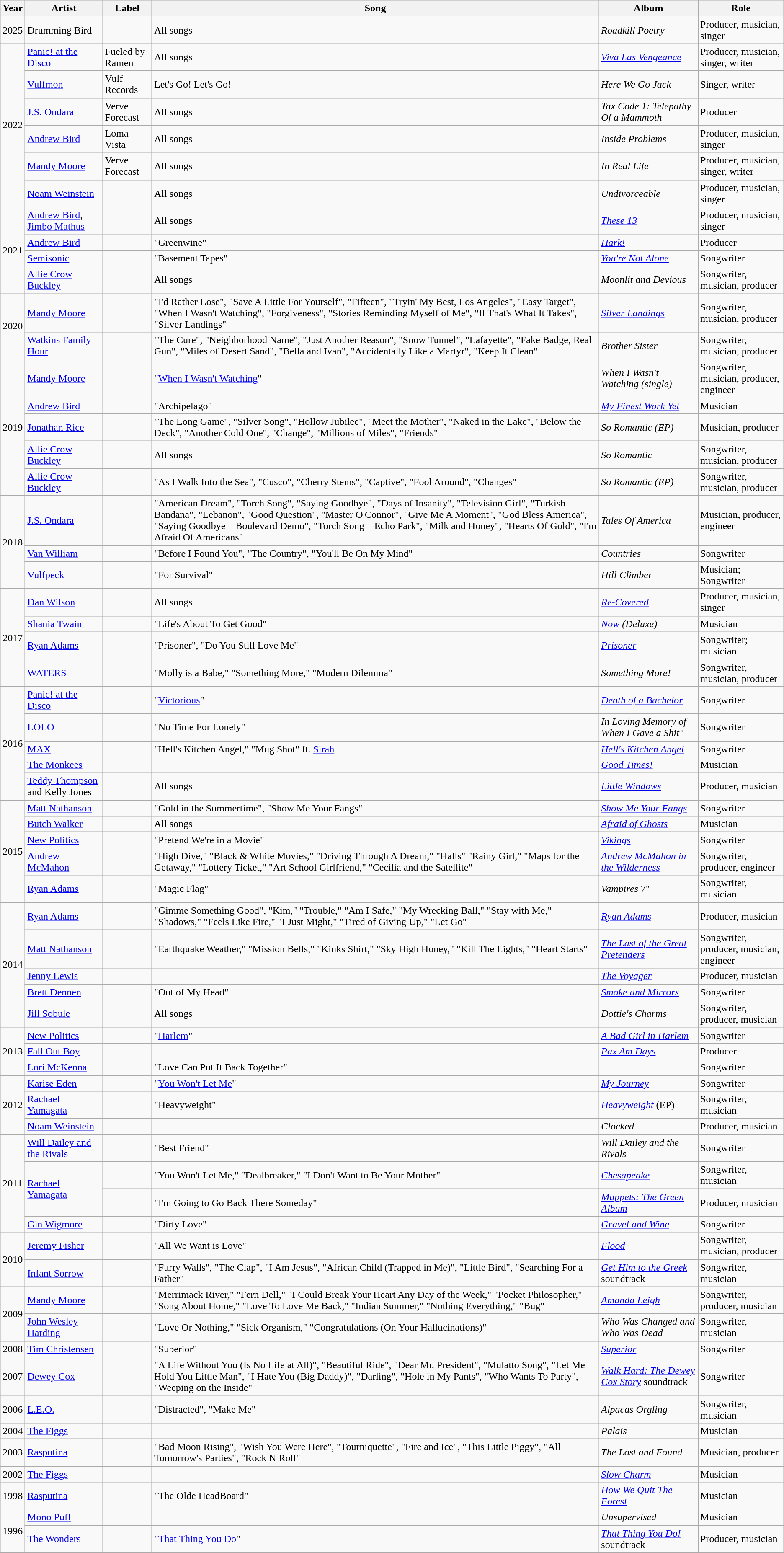<table class="wikitable">
<tr>
<th>Year</th>
<th>Artist</th>
<th>Label</th>
<th>Song</th>
<th>Album</th>
<th>Role</th>
</tr>
<tr>
<td>2025</td>
<td>Drumming Bird</td>
<td></td>
<td>All songs</td>
<td><em>Roadkill Poetry</em></td>
<td>Producer, musician, singer </td>
</tr>
<tr>
<td rowspan="6">2022</td>
<td><a href='#'>Panic! at the Disco</a></td>
<td>Fueled by Ramen</td>
<td>All songs</td>
<td><em><a href='#'>Viva Las Vengeance</a></em></td>
<td>Producer, musician, singer, writer</td>
</tr>
<tr>
<td><a href='#'>Vulfmon</a></td>
<td>Vulf Records</td>
<td>Let's Go! Let's Go!</td>
<td><em>Here We Go Jack</em></td>
<td>Singer, writer</td>
</tr>
<tr>
<td><a href='#'>J.S. Ondara</a></td>
<td>Verve Forecast</td>
<td>All songs</td>
<td><em>Tax Code 1: Telepathy Of a Mammoth</em></td>
<td>Producer</td>
</tr>
<tr>
<td><a href='#'>Andrew Bird</a></td>
<td>Loma Vista</td>
<td>All songs</td>
<td><em>Inside Problems</em></td>
<td>Producer, musician, singer</td>
</tr>
<tr>
<td><a href='#'>Mandy Moore</a></td>
<td>Verve Forecast</td>
<td>All songs</td>
<td><em>In Real Life</em></td>
<td>Producer, musician, singer, writer</td>
</tr>
<tr>
<td><a href='#'>Noam Weinstein</a></td>
<td></td>
<td>All songs</td>
<td><em>Undivorceable</em></td>
<td>Producer, musician, singer</td>
</tr>
<tr>
<td rowspan="4">2021</td>
<td><a href='#'>Andrew Bird</a>, <a href='#'>Jimbo Mathus</a></td>
<td></td>
<td>All songs</td>
<td><em><a href='#'>These 13</a></em></td>
<td>Producer, musician, singer</td>
</tr>
<tr>
<td><a href='#'>Andrew Bird</a></td>
<td></td>
<td>"Greenwine"</td>
<td><em><a href='#'>Hark!</a></em></td>
<td>Producer</td>
</tr>
<tr>
<td><a href='#'>Semisonic</a></td>
<td></td>
<td>"Basement Tapes"</td>
<td><em><a href='#'>You're Not Alone</a></em></td>
<td>Songwriter</td>
</tr>
<tr>
<td><a href='#'>Allie Crow Buckley</a></td>
<td></td>
<td>All songs</td>
<td><em>Moonlit and Devious</em></td>
<td>Songwriter, musician, producer</td>
</tr>
<tr>
<td rowspan="2">2020</td>
<td><a href='#'>Mandy Moore</a></td>
<td></td>
<td>"I'd Rather Lose", "Save A Little For Yourself", "Fifteen", "Tryin' My Best, Los Angeles", "Easy Target", "When I Wasn't Watching", "Forgiveness", "Stories Reminding Myself of Me", "If That's What It Takes", "Silver Landings"</td>
<td><em><a href='#'>Silver Landings</a></em></td>
<td>Songwriter, musician, producer</td>
</tr>
<tr>
<td><a href='#'>Watkins Family Hour</a></td>
<td></td>
<td>"The Cure", "Neighborhood Name", "Just Another Reason", "Snow Tunnel", "Lafayette", "Fake Badge, Real Gun", "Miles of Desert Sand", "Bella and Ivan", "Accidentally Like a Martyr", "Keep It Clean"</td>
<td><em>Brother Sister</em></td>
<td>Songwriter, musician, producer</td>
</tr>
<tr>
<td rowspan="5">2019</td>
<td><a href='#'>Mandy Moore</a></td>
<td></td>
<td>"<a href='#'>When I Wasn't Watching</a>"</td>
<td><em>When I Wasn't Watching (single)</em></td>
<td>Songwriter, musician, producer, engineer</td>
</tr>
<tr>
<td><a href='#'>Andrew Bird</a></td>
<td></td>
<td>"Archipelago"</td>
<td><em><a href='#'>My Finest Work Yet</a></em></td>
<td>Musician</td>
</tr>
<tr>
<td><a href='#'>Jonathan Rice</a></td>
<td></td>
<td>"The Long Game", "Silver Song", "Hollow Jubilee", "Meet the Mother", "Naked in the Lake", "Below the Deck", "Another Cold One", "Change", "Millions of Miles", "Friends"</td>
<td><em>So Romantic (EP)</em></td>
<td>Musician, producer</td>
</tr>
<tr>
<td><a href='#'>Allie Crow Buckley</a></td>
<td></td>
<td>All songs</td>
<td><em>So Romantic</em></td>
<td>Songwriter, musician, producer</td>
</tr>
<tr>
<td><a href='#'>Allie Crow Buckley</a></td>
<td></td>
<td>"As I Walk Into the Sea", "Cusco", "Cherry Stems", "Captive", "Fool Around", "Changes"</td>
<td><em>So Romantic (EP)</em></td>
<td>Songwriter, musician, producer</td>
</tr>
<tr>
<td rowspan="3">2018</td>
<td><a href='#'>J.S. Ondara</a></td>
<td></td>
<td>"American Dream", "Torch Song", "Saying Goodbye", "Days of Insanity", "Television Girl", "Turkish Bandana", "Lebanon", "Good Question", "Master O'Connor", "Give Me A Moment", "God Bless America", "Saying Goodbye – Boulevard Demo", "Torch Song – Echo Park", "Milk and Honey", "Hearts Of Gold", "I'm Afraid Of Americans"</td>
<td><em>Tales Of America</em></td>
<td>Musician, producer, engineer</td>
</tr>
<tr>
<td><a href='#'>Van William</a></td>
<td></td>
<td>"Before I Found You", "The Country", "You'll Be On My Mind"</td>
<td><em>Countries</em></td>
<td>Songwriter</td>
</tr>
<tr>
<td><a href='#'>Vulfpeck</a></td>
<td></td>
<td>"For Survival"</td>
<td><em>Hill Climber</em></td>
<td>Musician; Songwriter</td>
</tr>
<tr>
<td rowspan="4">2017</td>
<td><a href='#'>Dan Wilson</a></td>
<td></td>
<td>All songs</td>
<td><em><a href='#'>Re-Covered</a></em></td>
<td>Producer, musician, singer</td>
</tr>
<tr>
<td><a href='#'>Shania Twain</a></td>
<td></td>
<td>"Life's About To Get Good"</td>
<td><em><a href='#'>Now</a> (Deluxe)</em></td>
<td>Musician</td>
</tr>
<tr>
<td><a href='#'>Ryan Adams</a></td>
<td></td>
<td>"Prisoner", "Do You Still Love Me"</td>
<td><em><a href='#'>Prisoner</a></em></td>
<td>Songwriter; musician</td>
</tr>
<tr>
<td><a href='#'>WATERS</a></td>
<td></td>
<td>"Molly is a Babe," "Something More," "Modern Dilemma"</td>
<td><em>Something More!</em></td>
<td>Songwriter, musician, producer</td>
</tr>
<tr>
<td rowspan="5">2016</td>
<td><a href='#'>Panic! at the Disco</a></td>
<td></td>
<td>"<a href='#'>Victorious</a>"</td>
<td><em><a href='#'>Death of a Bachelor</a></em></td>
<td>Songwriter</td>
</tr>
<tr>
<td><a href='#'>LOLO</a></td>
<td></td>
<td>"No Time For Lonely"</td>
<td><em>In Loving Memory of When I Gave a Shit"</em></td>
<td>Songwriter</td>
</tr>
<tr>
<td><a href='#'>MAX</a></td>
<td></td>
<td>"Hell's Kitchen Angel," "Mug Shot" ft. <a href='#'>Sirah</a></td>
<td><em><a href='#'>Hell's Kitchen Angel</a></em></td>
<td>Songwriter</td>
</tr>
<tr>
<td><a href='#'>The Monkees</a></td>
<td></td>
<td></td>
<td><em><a href='#'>Good Times!</a></em></td>
<td>Musician</td>
</tr>
<tr>
<td><a href='#'>Teddy Thompson</a> and Kelly Jones</td>
<td></td>
<td>All songs</td>
<td><em><a href='#'>Little Windows</a></em></td>
<td>Producer, musician</td>
</tr>
<tr>
<td rowspan="5">2015</td>
<td><a href='#'>Matt Nathanson</a></td>
<td></td>
<td>"Gold in the Summertime", "Show Me Your Fangs"</td>
<td><em><a href='#'>Show Me Your Fangs</a></em></td>
<td>Songwriter</td>
</tr>
<tr>
<td><a href='#'>Butch Walker</a></td>
<td></td>
<td>All songs</td>
<td><em><a href='#'>Afraid of Ghosts</a></em></td>
<td>Musician</td>
</tr>
<tr>
<td><a href='#'>New Politics</a></td>
<td></td>
<td>"Pretend We're in a Movie"</td>
<td><em><a href='#'>Vikings</a></em></td>
<td>Songwriter</td>
</tr>
<tr>
<td><a href='#'>Andrew McMahon</a></td>
<td></td>
<td>"High Dive," "Black & White Movies," "Driving Through A Dream," "Halls" "Rainy Girl," "Maps for the Getaway," "Lottery Ticket," "Art School Girlfriend," "Cecilia and the Satellite"</td>
<td><em><a href='#'>Andrew McMahon in the Wilderness</a></em></td>
<td>Songwriter, producer, engineer</td>
</tr>
<tr>
<td><a href='#'>Ryan Adams</a></td>
<td></td>
<td>"Magic Flag"</td>
<td><em>Vampires</em> 7"</td>
<td>Songwriter, musician</td>
</tr>
<tr>
<td rowspan="5">2014</td>
<td><a href='#'>Ryan Adams</a></td>
<td></td>
<td>"Gimme Something Good", "Kim," "Trouble," "Am I Safe," "My Wrecking Ball," "Stay with Me," "Shadows," "Feels Like Fire," "I Just Might," "Tired of Giving Up," "Let Go"</td>
<td><em><a href='#'>Ryan Adams</a></em></td>
<td>Producer, musician</td>
</tr>
<tr>
<td><a href='#'>Matt Nathanson</a></td>
<td></td>
<td>"Earthquake Weather," "Mission Bells," "Kinks Shirt," "Sky High Honey," "Kill The Lights," "Heart Starts"</td>
<td><em><a href='#'>The Last of the Great Pretenders</a></em></td>
<td>Songwriter, producer, musician, engineer</td>
</tr>
<tr>
<td><a href='#'>Jenny Lewis</a></td>
<td></td>
<td></td>
<td><em><a href='#'>The Voyager</a></em></td>
<td>Producer, musician</td>
</tr>
<tr>
<td><a href='#'>Brett Dennen</a></td>
<td></td>
<td>"Out of My Head"</td>
<td><em><a href='#'>Smoke and Mirrors</a></em></td>
<td>Songwriter</td>
</tr>
<tr>
<td><a href='#'>Jill Sobule</a></td>
<td></td>
<td>All songs</td>
<td><em>Dottie's Charms</em></td>
<td>Songwriter, producer, musician</td>
</tr>
<tr>
<td rowspan="3">2013</td>
<td><a href='#'>New Politics</a></td>
<td></td>
<td>"<a href='#'>Harlem</a>"</td>
<td><em><a href='#'>A Bad Girl in Harlem</a></em></td>
<td>Songwriter</td>
</tr>
<tr>
<td><a href='#'>Fall Out Boy</a></td>
<td></td>
<td></td>
<td><em><a href='#'>Pax Am Days</a></em></td>
<td>Producer</td>
</tr>
<tr>
<td><a href='#'>Lori McKenna</a></td>
<td></td>
<td>"Love Can Put It Back Together"</td>
<td></td>
<td>Songwriter</td>
</tr>
<tr>
<td rowspan="3">2012</td>
<td><a href='#'>Karise Eden</a></td>
<td></td>
<td>"<a href='#'>You Won't Let Me</a>"</td>
<td><em><a href='#'>My Journey</a></em></td>
<td>Songwriter</td>
</tr>
<tr>
<td><a href='#'>Rachael Yamagata</a></td>
<td></td>
<td>"Heavyweight"</td>
<td><em><a href='#'>Heavyweight</a></em> (EP)</td>
<td>Songwriter, musician</td>
</tr>
<tr>
<td><a href='#'>Noam Weinstein</a></td>
<td></td>
<td></td>
<td><em>Clocked</em></td>
<td>Producer, musician</td>
</tr>
<tr>
<td rowspan="4">2011</td>
<td><a href='#'>Will Dailey and the Rivals</a></td>
<td></td>
<td>"Best Friend"</td>
<td><em>Will Dailey and the Rivals</em></td>
<td>Songwriter</td>
</tr>
<tr>
<td rowspan="2"><a href='#'>Rachael Yamagata</a></td>
<td></td>
<td>"You Won't Let Me," "Dealbreaker," "I Don't Want to Be Your Mother"</td>
<td><em><a href='#'>Chesapeake</a></em></td>
<td>Songwriter, musician</td>
</tr>
<tr>
<td></td>
<td>"I'm Going to Go Back There Someday"</td>
<td><em><a href='#'>Muppets: The Green Album</a></em></td>
<td>Producer, musician</td>
</tr>
<tr>
<td><a href='#'>Gin Wigmore</a></td>
<td></td>
<td>"Dirty Love"</td>
<td><em><a href='#'>Gravel and Wine</a></em></td>
<td>Songwriter</td>
</tr>
<tr>
<td rowspan="2">2010</td>
<td><a href='#'>Jeremy Fisher</a></td>
<td></td>
<td>"All We Want is Love"</td>
<td><em><a href='#'>Flood</a></em></td>
<td>Songwriter, musician, producer</td>
</tr>
<tr>
<td><a href='#'>Infant Sorrow</a></td>
<td></td>
<td>"Furry Walls", "The Clap", "I Am Jesus", "African Child (Trapped in Me)", "Little Bird", "Searching For a Father"</td>
<td><em><a href='#'>Get Him to the Greek</a></em> soundtrack</td>
<td>Songwriter, musician</td>
</tr>
<tr>
<td rowspan="2">2009</td>
<td><a href='#'>Mandy Moore</a></td>
<td></td>
<td>"Merrimack River," "Fern Dell," "I Could Break Your Heart Any Day of the Week," "Pocket Philosopher," "Song About Home," "Love To Love Me Back," "Indian Summer," "Nothing Everything," "Bug"</td>
<td><em><a href='#'>Amanda Leigh</a></em></td>
<td>Songwriter, producer, musician</td>
</tr>
<tr>
<td><a href='#'>John Wesley Harding</a></td>
<td></td>
<td>"Love Or Nothing," "Sick Organism," "Congratulations (On Your Hallucinations)"</td>
<td><em>Who Was Changed and Who Was Dead</em></td>
<td>Songwriter, musician</td>
</tr>
<tr>
<td>2008</td>
<td><a href='#'>Tim Christensen</a></td>
<td></td>
<td>"Superior"</td>
<td><em><a href='#'>Superior</a></em></td>
<td>Songwriter</td>
</tr>
<tr>
<td>2007</td>
<td><a href='#'>Dewey Cox</a></td>
<td></td>
<td>"A Life Without You (Is No Life at All)", "Beautiful Ride", "Dear Mr. President", "Mulatto Song", "Let Me Hold You Little Man", "I Hate You (Big Daddy)", "Darling", "Hole in My Pants", "Who Wants To Party", "Weeping on the Inside"</td>
<td><em><a href='#'>Walk Hard: The Dewey Cox Story</a></em> soundtrack</td>
<td>Songwriter</td>
</tr>
<tr>
<td>2006</td>
<td><a href='#'>L.E.O.</a></td>
<td></td>
<td>"Distracted", "Make Me"</td>
<td><em>Alpacas Orgling</em></td>
<td>Songwriter, musician</td>
</tr>
<tr>
<td>2004</td>
<td><a href='#'>The Figgs</a></td>
<td></td>
<td></td>
<td><em>Palais</em></td>
<td>Musician</td>
</tr>
<tr>
<td>2003</td>
<td><a href='#'>Rasputina</a></td>
<td></td>
<td>"Bad Moon Rising", "Wish You Were Here", "Tourniquette", "Fire and Ice", "This Little Piggy", "All Tomorrow's Parties", "Rock N Roll"</td>
<td><em>The Lost and Found</em></td>
<td>Musician, producer</td>
</tr>
<tr>
<td>2002</td>
<td><a href='#'>The Figgs</a></td>
<td></td>
<td></td>
<td><em><a href='#'>Slow Charm</a></em></td>
<td>Musician</td>
</tr>
<tr>
<td>1998</td>
<td><a href='#'>Rasputina</a></td>
<td></td>
<td>"The Olde HeadBoard"</td>
<td><em><a href='#'>How We Quit The Forest</a></em></td>
<td>Musician</td>
</tr>
<tr>
<td rowspan="2">1996</td>
<td><a href='#'>Mono Puff</a></td>
<td></td>
<td></td>
<td><em>Unsupervised</em></td>
<td>Musician</td>
</tr>
<tr>
<td><a href='#'>The Wonders</a></td>
<td></td>
<td>"<a href='#'>That Thing You Do</a>"</td>
<td><em><a href='#'>That Thing You Do!</a></em> soundtrack</td>
<td>Producer, musician</td>
</tr>
<tr>
</tr>
</table>
